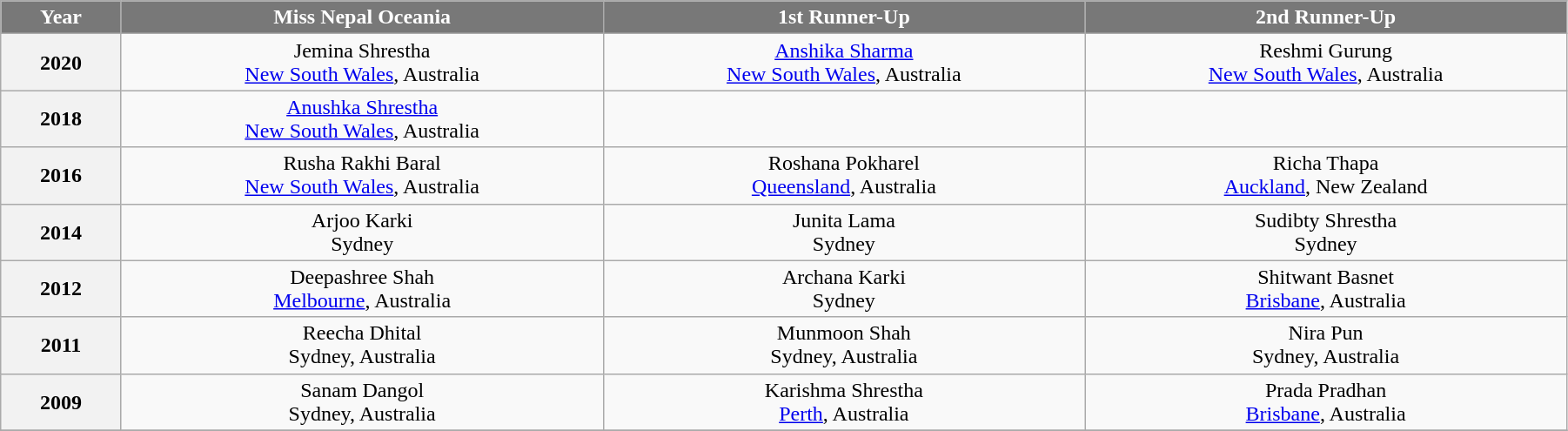<table class="wikitable" style="width:95%;text-align:center">
<tr>
<th width="30" style="background-color:#787878;color:#FFFFFF;">Year</th>
<th width="150" style="background-color:#787878;color:#FFFFFF;">Miss Nepal Oceania</th>
<th width="150" style="background-color:#787878;color:#FFFFFF;">1st Runner-Up</th>
<th width="150" style="background-color:#787878;color:#FFFFFF;">2nd Runner-Up</th>
</tr>
<tr>
<th>2020</th>
<td>Jemina Shrestha <br> <a href='#'>New South Wales</a>, Australia</td>
<td><a href='#'>Anshika Sharma</a> <br> <a href='#'>New South Wales</a>, Australia</td>
<td>Reshmi Gurung <br> <a href='#'>New South Wales</a>, Australia</td>
</tr>
<tr>
<th>2018</th>
<td><a href='#'>Anushka Shrestha</a> <br> <a href='#'>New South Wales</a>, Australia</td>
<td></td>
<td></td>
</tr>
<tr>
<th>2016</th>
<td>Rusha Rakhi Baral <br> <a href='#'>New South Wales</a>, Australia</td>
<td>Roshana Pokharel  <br> <a href='#'>Queensland</a>, Australia</td>
<td>Richa Thapa <br> <a href='#'>Auckland</a>, New Zealand</td>
</tr>
<tr>
<th>2014</th>
<td>Arjoo Karki <br> Sydney</td>
<td>Junita Lama <br> Sydney</td>
<td>Sudibty Shrestha <br> Sydney</td>
</tr>
<tr>
<th>2012</th>
<td>Deepashree Shah <br> <a href='#'>Melbourne</a>, Australia</td>
<td>Archana Karki <br> Sydney</td>
<td>Shitwant Basnet  <br> <a href='#'>Brisbane</a>, Australia</td>
</tr>
<tr>
<th>2011</th>
<td>Reecha Dhital <br> Sydney, Australia</td>
<td>Munmoon Shah <br> Sydney, Australia</td>
<td>Nira Pun <br> Sydney, Australia</td>
</tr>
<tr>
<th>2009</th>
<td>Sanam Dangol <br> Sydney, Australia</td>
<td>Karishma Shrestha <br> <a href='#'>Perth</a>, Australia</td>
<td>Prada Pradhan <br> <a href='#'>Brisbane</a>, Australia</td>
</tr>
<tr>
</tr>
</table>
